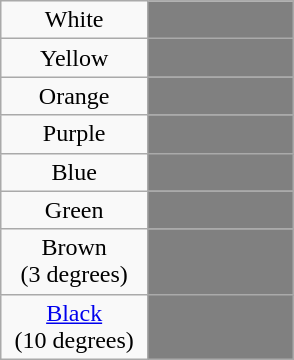<table class="wikitable" style="float:right; text-align:center;">
<tr>
<td Width=90>White<br></td>
<td style="width:90px; background:gray;"></td>
</tr>
<tr>
<td>Yellow<br></td>
<td style="background:gray;"></td>
</tr>
<tr>
<td>Orange<br></td>
<td style="background:gray;"></td>
</tr>
<tr>
<td>Purple<br></td>
<td style="background:gray;"></td>
</tr>
<tr>
<td>Blue<br></td>
<td style="background:gray;"></td>
</tr>
<tr>
<td>Green <br></td>
<td style="background:gray;"></td>
</tr>
<tr>
<td>Brown <br> (3 degrees)</td>
<td style="background:gray;"></td>
</tr>
<tr>
<td><a href='#'>Black</a> <br> (10 degrees)</td>
<td style="background:gray;"></td>
</tr>
</table>
